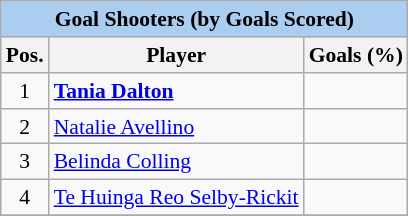<table class="wikitable"  style="float:left; font-size:90%;">
<tr>
<th colspan=4 style=background:#ABCDEF>Goal Shooters (by Goals Scored)</th>
</tr>
<tr>
<th>Pos.</th>
<th>Player</th>
<th>Goals (%)</th>
</tr>
<tr>
<td align=center>1</td>
<td><strong><a href='#'>Tania Dalton</a></strong></td>
<td align=center></td>
</tr>
<tr>
<td align=center>2</td>
<td><a href='#'>Natalie Avellino</a></td>
<td align=center></td>
</tr>
<tr>
<td align=center>3</td>
<td><a href='#'>Belinda Colling</a></td>
<td align=center></td>
</tr>
<tr>
<td align=center>4</td>
<td><a href='#'>Te Huinga Reo Selby-Rickit</a></td>
<td align=center></td>
</tr>
<tr>
</tr>
</table>
